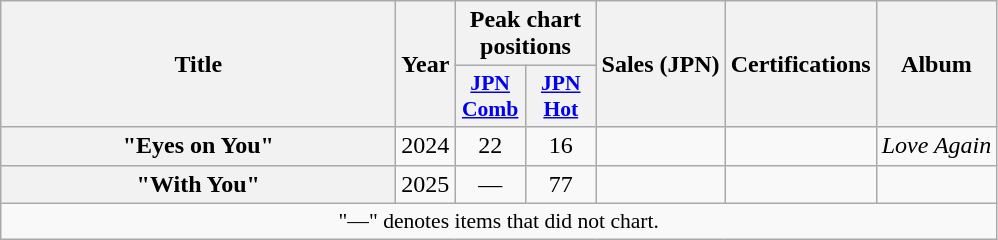<table class="wikitable plainrowheaders" style="text-align:center;">
<tr>
<th scope="col" rowspan="2" style="width:16em;">Title</th>
<th scope="col" rowspan="2">Year</th>
<th scope="col" colspan="2">Peak chart positions</th>
<th scope="col" rowspan="2">Sales (JPN)</th>
<th scope="col" rowspan="2">Certifications</th>
<th scope="col" rowspan="2">Album</th>
</tr>
<tr>
<th scope="col" style="width:2.8em;font-size:90%;"><a href='#'>JPN<br>Comb</a><br></th>
<th scope="col" style="width:2.8em;font-size:90%;"><a href='#'>JPN Hot</a><br></th>
</tr>
<tr>
<th scope="row">"Eyes on You"</th>
<td>2024</td>
<td>22</td>
<td>16</td>
<td></td>
<td></td>
<td><em>Love Again</em></td>
</tr>
<tr>
<th scope="row">"With You"</th>
<td>2025</td>
<td>—</td>
<td>77</td>
<td></td>
<td></td>
<td></td>
</tr>
<tr>
<td colspan="8" align="center" style="font-size:90%;">"—" denotes items that did not chart.</td>
</tr>
</table>
